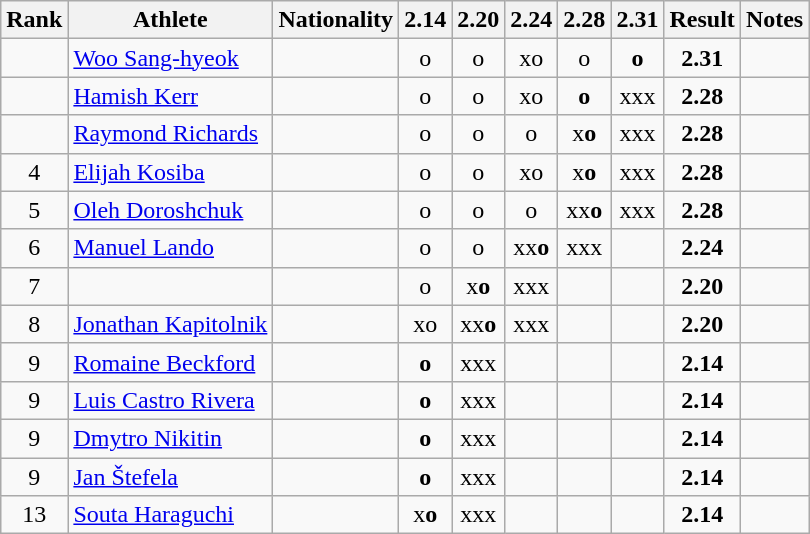<table class="wikitable sortable" style="text-align:center">
<tr>
<th>Rank</th>
<th>Athlete</th>
<th>Nationality</th>
<th>2.14</th>
<th>2.20</th>
<th>2.24</th>
<th>2.28</th>
<th>2.31</th>
<th>Result</th>
<th>Notes</th>
</tr>
<tr>
<td></td>
<td align=left><a href='#'>Woo Sang-hyeok</a></td>
<td align=left></td>
<td>o</td>
<td>o</td>
<td>xo</td>
<td>o</td>
<td><strong>o</strong></td>
<td><strong>2.31</strong></td>
<td></td>
</tr>
<tr>
<td></td>
<td align=left><a href='#'>Hamish Kerr</a></td>
<td align=left></td>
<td>o</td>
<td>o</td>
<td>xo</td>
<td><strong>o</strong></td>
<td>xxx</td>
<td><strong>2.28</strong></td>
<td></td>
</tr>
<tr>
<td></td>
<td align=left><a href='#'>Raymond Richards</a></td>
<td align=left></td>
<td>o</td>
<td>o</td>
<td>o</td>
<td>x<strong>o</strong></td>
<td>xxx</td>
<td><strong>2.28</strong></td>
<td></td>
</tr>
<tr>
<td>4</td>
<td align=left><a href='#'>Elijah Kosiba</a></td>
<td align=left></td>
<td>o</td>
<td>o</td>
<td>xo</td>
<td>x<strong>o</strong></td>
<td>xxx</td>
<td><strong>2.28</strong></td>
<td></td>
</tr>
<tr>
<td>5</td>
<td align=left><a href='#'>Oleh Doroshchuk</a></td>
<td align=left></td>
<td>o</td>
<td>o</td>
<td>o</td>
<td>xx<strong>o</strong></td>
<td>xxx</td>
<td><strong>2.28</strong></td>
<td></td>
</tr>
<tr>
<td>6</td>
<td align=left><a href='#'>Manuel Lando</a></td>
<td align=left></td>
<td>o</td>
<td>o</td>
<td>xx<strong>o</strong></td>
<td>xxx</td>
<td></td>
<td><strong>2.24</strong></td>
<td></td>
</tr>
<tr>
<td>7</td>
<td align=left></td>
<td align=left></td>
<td>o</td>
<td>x<strong>o</strong></td>
<td>xxx</td>
<td></td>
<td></td>
<td><strong>2.20</strong></td>
<td></td>
</tr>
<tr>
<td>8</td>
<td align=left><a href='#'>Jonathan Kapitolnik</a></td>
<td align=left></td>
<td>xo</td>
<td>xx<strong>o</strong></td>
<td>xxx</td>
<td></td>
<td></td>
<td><strong>2.20</strong></td>
<td></td>
</tr>
<tr>
<td>9</td>
<td align=left><a href='#'>Romaine Beckford</a></td>
<td align=left></td>
<td><strong>o</strong></td>
<td>xxx</td>
<td></td>
<td></td>
<td></td>
<td><strong>2.14</strong></td>
<td></td>
</tr>
<tr>
<td>9</td>
<td align=left><a href='#'>Luis Castro Rivera</a></td>
<td align=left></td>
<td><strong>o</strong></td>
<td>xxx</td>
<td></td>
<td></td>
<td></td>
<td><strong>2.14</strong></td>
<td></td>
</tr>
<tr>
<td>9</td>
<td align=left><a href='#'>Dmytro Nikitin</a></td>
<td align=left></td>
<td><strong>o</strong></td>
<td>xxx</td>
<td></td>
<td></td>
<td></td>
<td><strong>2.14</strong></td>
<td></td>
</tr>
<tr>
<td>9</td>
<td align=left><a href='#'>Jan Štefela</a></td>
<td align=left></td>
<td><strong>o</strong></td>
<td>xxx</td>
<td></td>
<td></td>
<td></td>
<td><strong>2.14</strong></td>
<td></td>
</tr>
<tr>
<td>13</td>
<td align=left><a href='#'>Souta Haraguchi</a></td>
<td align=left></td>
<td>x<strong>o</strong></td>
<td>xxx</td>
<td></td>
<td></td>
<td></td>
<td><strong>2.14</strong></td>
<td></td>
</tr>
</table>
